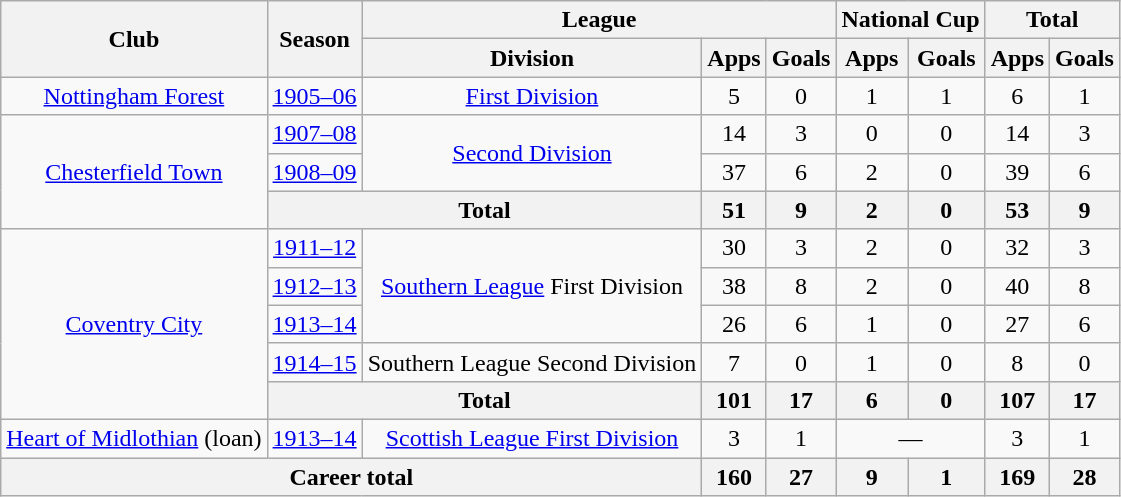<table class="wikitable" style="text-align: center;">
<tr>
<th rowspan="2">Club</th>
<th rowspan="2">Season</th>
<th colspan="3">League</th>
<th colspan="2">National Cup</th>
<th colspan="2">Total</th>
</tr>
<tr>
<th>Division</th>
<th>Apps</th>
<th>Goals</th>
<th>Apps</th>
<th>Goals</th>
<th>Apps</th>
<th>Goals</th>
</tr>
<tr>
<td><a href='#'>Nottingham Forest</a></td>
<td><a href='#'>1905–06</a></td>
<td><a href='#'>First Division</a></td>
<td>5</td>
<td>0</td>
<td>1</td>
<td>1</td>
<td>6</td>
<td>1</td>
</tr>
<tr>
<td rowspan="3"><a href='#'>Chesterfield Town</a></td>
<td><a href='#'>1907–08</a></td>
<td rowspan="2"><a href='#'>Second Division</a></td>
<td>14</td>
<td>3</td>
<td>0</td>
<td>0</td>
<td>14</td>
<td>3</td>
</tr>
<tr>
<td><a href='#'>1908–09</a></td>
<td>37</td>
<td>6</td>
<td>2</td>
<td>0</td>
<td>39</td>
<td>6</td>
</tr>
<tr>
<th colspan="2">Total</th>
<th>51</th>
<th>9</th>
<th>2</th>
<th>0</th>
<th>53</th>
<th>9</th>
</tr>
<tr>
<td rowspan="5"><a href='#'>Coventry City</a></td>
<td><a href='#'>1911–12</a></td>
<td rowspan="3"><a href='#'>Southern League</a> First Division</td>
<td>30</td>
<td>3</td>
<td>2</td>
<td>0</td>
<td>32</td>
<td>3</td>
</tr>
<tr>
<td><a href='#'>1912–13</a></td>
<td>38</td>
<td>8</td>
<td>2</td>
<td>0</td>
<td>40</td>
<td>8</td>
</tr>
<tr>
<td><a href='#'>1913–14</a></td>
<td>26</td>
<td>6</td>
<td>1</td>
<td>0</td>
<td>27</td>
<td>6</td>
</tr>
<tr>
<td><a href='#'>1914–15</a></td>
<td>Southern League Second Division</td>
<td>7</td>
<td>0</td>
<td>1</td>
<td>0</td>
<td>8</td>
<td>0</td>
</tr>
<tr>
<th colspan="2">Total</th>
<th>101</th>
<th>17</th>
<th>6</th>
<th>0</th>
<th>107</th>
<th>17</th>
</tr>
<tr>
<td><a href='#'>Heart of Midlothian</a> (loan)</td>
<td><a href='#'>1913–14</a></td>
<td><a href='#'>Scottish League First Division</a></td>
<td>3</td>
<td>1</td>
<td colspan="2">—</td>
<td>3</td>
<td>1</td>
</tr>
<tr>
<th colspan="3">Career total</th>
<th>160</th>
<th>27</th>
<th>9</th>
<th>1</th>
<th>169</th>
<th>28</th>
</tr>
</table>
